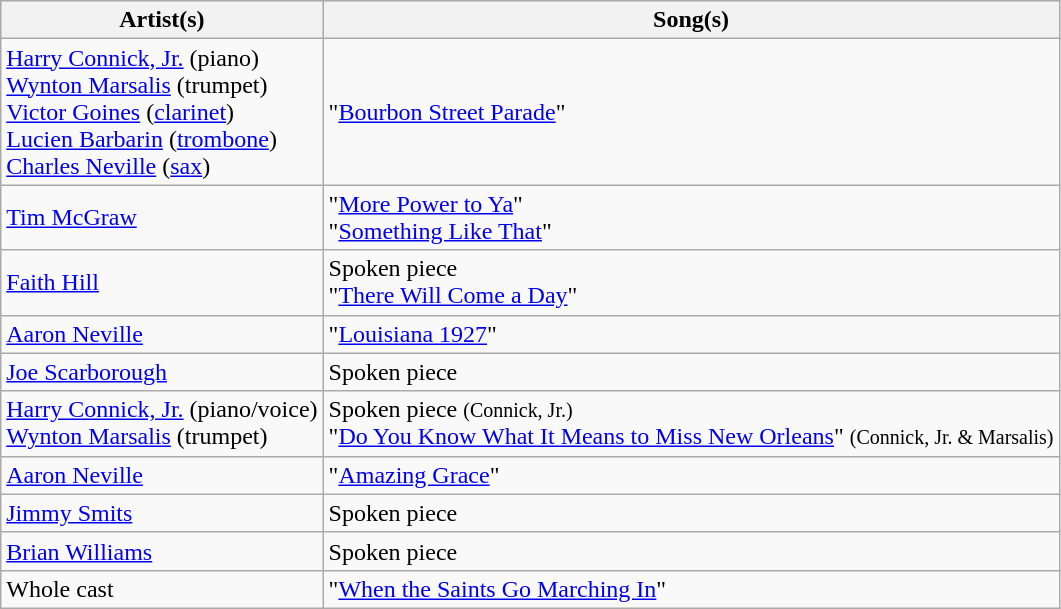<table class="wikitable">
<tr>
<th>Artist(s)</th>
<th>Song(s)</th>
</tr>
<tr>
<td><a href='#'>Harry Connick, Jr.</a> (piano)<br><a href='#'>Wynton Marsalis</a> (trumpet)<br><a href='#'>Victor Goines</a> (<a href='#'>clarinet</a>)<br><a href='#'>Lucien Barbarin</a> (<a href='#'>trombone</a>)<br><a href='#'>Charles Neville</a> (<a href='#'>sax</a>)</td>
<td>"<a href='#'>Bourbon Street Parade</a>"</td>
</tr>
<tr>
<td><a href='#'>Tim McGraw</a></td>
<td>"<a href='#'>More Power to Ya</a>"<br>"<a href='#'>Something Like That</a>"</td>
</tr>
<tr>
<td><a href='#'>Faith Hill</a></td>
<td>Spoken piece<br>"<a href='#'>There Will Come a Day</a>"</td>
</tr>
<tr>
<td><a href='#'>Aaron Neville</a></td>
<td>"<a href='#'>Louisiana 1927</a>"</td>
</tr>
<tr>
<td><a href='#'>Joe Scarborough</a></td>
<td>Spoken piece</td>
</tr>
<tr>
<td><a href='#'>Harry Connick, Jr.</a> (piano/voice)<br> <a href='#'>Wynton Marsalis</a> (trumpet)</td>
<td>Spoken piece <small>(Connick, Jr.)</small><br>"<a href='#'>Do You Know What It Means to Miss New Orleans</a>" <small>(Connick, Jr. & Marsalis)</small></td>
</tr>
<tr>
<td><a href='#'>Aaron Neville</a></td>
<td>"<a href='#'>Amazing Grace</a>"</td>
</tr>
<tr>
<td><a href='#'>Jimmy Smits</a></td>
<td>Spoken piece</td>
</tr>
<tr>
<td><a href='#'>Brian Williams</a></td>
<td>Spoken piece</td>
</tr>
<tr>
<td>Whole cast</td>
<td>"<a href='#'>When the Saints Go Marching In</a>"</td>
</tr>
</table>
